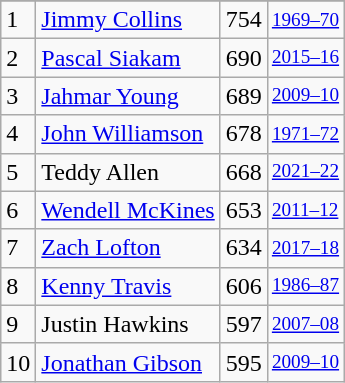<table class="wikitable">
<tr>
</tr>
<tr>
<td>1</td>
<td><a href='#'>Jimmy Collins</a></td>
<td>754</td>
<td style="font-size:80%;"><a href='#'>1969–70</a></td>
</tr>
<tr>
<td>2</td>
<td><a href='#'>Pascal Siakam</a></td>
<td>690</td>
<td style="font-size:80%;"><a href='#'>2015–16</a></td>
</tr>
<tr>
<td>3</td>
<td><a href='#'>Jahmar Young</a></td>
<td>689</td>
<td style="font-size:80%;"><a href='#'>2009–10</a></td>
</tr>
<tr>
<td>4</td>
<td><a href='#'>John Williamson</a></td>
<td>678</td>
<td style="font-size:80%;"><a href='#'>1971–72</a></td>
</tr>
<tr>
<td>5</td>
<td>Teddy Allen</td>
<td>668</td>
<td style="font-size:80%;"><a href='#'>2021–22</a></td>
</tr>
<tr>
<td>6</td>
<td><a href='#'>Wendell McKines</a></td>
<td>653</td>
<td style="font-size:80%;"><a href='#'>2011–12</a></td>
</tr>
<tr>
<td>7</td>
<td><a href='#'>Zach Lofton</a></td>
<td>634</td>
<td style="font-size:80%;"><a href='#'>2017–18</a></td>
</tr>
<tr>
<td>8</td>
<td><a href='#'>Kenny Travis</a></td>
<td>606</td>
<td style="font-size:80%;"><a href='#'>1986–87</a></td>
</tr>
<tr>
<td>9</td>
<td>Justin Hawkins</td>
<td>597</td>
<td style="font-size:80%;"><a href='#'>2007–08</a></td>
</tr>
<tr>
<td>10</td>
<td><a href='#'>Jonathan Gibson</a></td>
<td>595</td>
<td style="font-size:80%;"><a href='#'>2009–10</a></td>
</tr>
</table>
